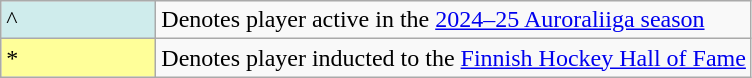<table class="wikitable sortable">
<tr>
<td style="background-color:#CFECEC; width:3em">^</td>
<td>Denotes player active in the <a href='#'>2024–25 Auroraliiga season</a></td>
</tr>
<tr>
<td style="background-color:#FFFF99; border:1px solid #aaaaaa; width:6em">*</td>
<td>Denotes player inducted to the <a href='#'>Finnish Hockey Hall of Fame</a><br></td>
</tr>
</table>
